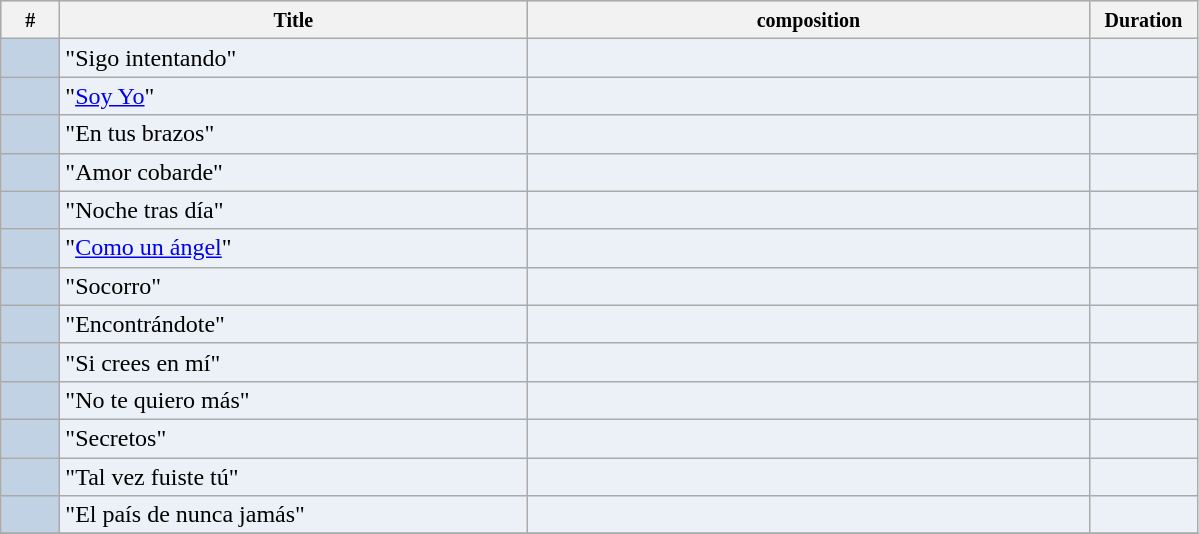<table class="wikitable">
<tr align="center" bgcolor="C2D2E5">
<th style="width: 02em"><small>#</small></th>
<th style="width: 19em"><small>Title</small></th>
<th style="width: 23em"><small>composition</small></th>
<th style="width: 04em"><small>Duration</small></th>
</tr>
<tr>
<td bgcolor="C2D2E5"></td>
<td bgcolor="ECF1F7">"Sigo intentando"</td>
<td bgcolor="ECF1F7"></td>
<td bgcolor="ECF1F7"></td>
</tr>
<tr>
<td bgcolor="C2D2E5"></td>
<td bgcolor="ECF1F7">"<a href='#'>Soy Yo</a>"</td>
<td bgcolor="ECF1F7"></td>
<td bgcolor="ECF1F7"></td>
</tr>
<tr>
<td bgcolor="C2D2E5"></td>
<td bgcolor="ECF1F7">"En tus brazos"</td>
<td bgcolor="ECF1F7"></td>
<td bgcolor="ECF1F7"></td>
</tr>
<tr>
<td bgcolor="C2D2E5"></td>
<td bgcolor="ECF1F7">"Amor cobarde"</td>
<td bgcolor="ECF1F7"></td>
<td bgcolor="ECF1F7"></td>
</tr>
<tr>
<td bgcolor="C2D2E5"></td>
<td bgcolor="ECF1F7">"Noche tras día"</td>
<td bgcolor="ECF1F7"></td>
<td bgcolor="ECF1F7"></td>
</tr>
<tr>
<td bgcolor="C2D2E5"></td>
<td bgcolor="ECF1F7">"<a href='#'>Como un ángel</a>"</td>
<td bgcolor="ECF1F7"></td>
<td bgcolor="ECF1F7"></td>
</tr>
<tr>
<td bgcolor="C2D2E5"></td>
<td bgcolor="ECF1F7">"Socorro"</td>
<td bgcolor="ECF1F7"></td>
<td bgcolor="ECF1F7"></td>
</tr>
<tr>
<td bgcolor="C2D2E5"></td>
<td bgcolor="ECF1F7">"Encontrándote"</td>
<td bgcolor="ECF1F7"></td>
<td bgcolor="ECF1F7"></td>
</tr>
<tr>
<td bgcolor="C2D2E5"></td>
<td bgcolor="ECF1F7">"Si crees en mí"</td>
<td bgcolor="ECF1F7"></td>
<td bgcolor="ECF1F7"></td>
</tr>
<tr>
<td bgcolor="C2D2E5"></td>
<td bgcolor="ECF1F7">"No te quiero más"</td>
<td bgcolor="ECF1F7"></td>
<td bgcolor="ECF1F7"></td>
</tr>
<tr>
<td bgcolor="C2D2E5"></td>
<td bgcolor="ECF1F7">"Secretos"</td>
<td bgcolor="ECF1F7"></td>
<td bgcolor="ECF1F7"></td>
</tr>
<tr>
<td bgcolor="C2D2E5"></td>
<td bgcolor="ECF1F7">"Tal vez fuiste tú"</td>
<td bgcolor="ECF1F7"></td>
<td bgcolor="ECF1F7"></td>
</tr>
<tr>
<td bgcolor="C2D2E5"></td>
<td bgcolor="ECF1F7">"El país de nunca jamás"</td>
<td bgcolor="ECF1F7"></td>
<td bgcolor="ECF1F7"></td>
</tr>
<tr>
</tr>
</table>
